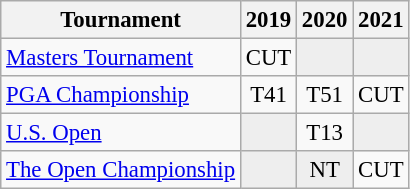<table class="wikitable" style="font-size:95%;text-align:center;">
<tr>
<th>Tournament</th>
<th>2019</th>
<th>2020</th>
<th>2021</th>
</tr>
<tr>
<td align=left><a href='#'>Masters Tournament</a></td>
<td>CUT</td>
<td style="background:#eeeeee;"></td>
<td style="background:#eeeeee;"></td>
</tr>
<tr>
<td align=left><a href='#'>PGA Championship</a></td>
<td>T41</td>
<td>T51</td>
<td>CUT</td>
</tr>
<tr>
<td align=left><a href='#'>U.S. Open</a></td>
<td style="background:#eeeeee;"></td>
<td>T13</td>
<td style="background:#eeeeee;"></td>
</tr>
<tr>
<td align=left><a href='#'>The Open Championship</a></td>
<td style="background:#eeeeee;"></td>
<td style="background:#eeeeee;">NT</td>
<td>CUT</td>
</tr>
</table>
